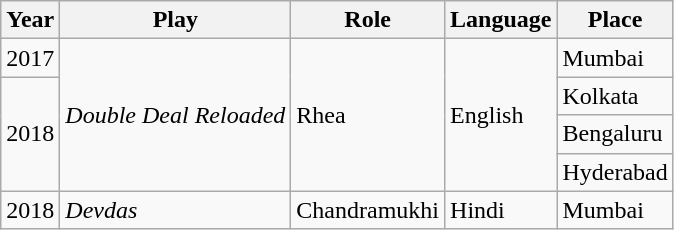<table class="wikitable">
<tr>
<th>Year</th>
<th>Play</th>
<th>Role</th>
<th>Language</th>
<th>Place</th>
</tr>
<tr>
<td>2017</td>
<td rowspan="4"><em>Double Deal Reloaded</em></td>
<td rowspan="4">Rhea</td>
<td rowspan="4">English</td>
<td>Mumbai</td>
</tr>
<tr>
<td rowspan="3">2018</td>
<td>Kolkata</td>
</tr>
<tr>
<td>Bengaluru</td>
</tr>
<tr>
<td>Hyderabad</td>
</tr>
<tr>
<td>2018</td>
<td><em>Devdas</em></td>
<td>Chandramukhi</td>
<td>Hindi</td>
<td>Mumbai</td>
</tr>
</table>
